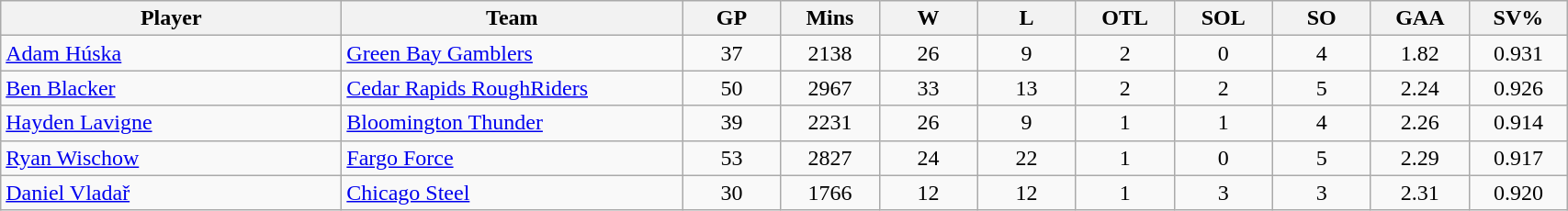<table class="wikitable sortable" style="text-align: center">
<tr>
<td class="unsortable" align=center bgcolor=#F2F2F2 style="width: 15em"><strong>Player</strong></td>
<th style="width: 15em">Team</th>
<th style="width: 4em">GP</th>
<th style="width: 4em">Mins</th>
<th style="width: 4em">W</th>
<th style="width: 4em">L</th>
<th style="width: 4em">OTL</th>
<th style="width: 4em">SOL</th>
<th style="width: 4em">SO</th>
<th style="width: 4em">GAA</th>
<th style="width: 4em">SV%</th>
</tr>
<tr>
<td align=left><a href='#'>Adam Húska</a></td>
<td align=left><a href='#'>Green Bay Gamblers</a></td>
<td>37</td>
<td>2138</td>
<td>26</td>
<td>9</td>
<td>2</td>
<td>0</td>
<td>4</td>
<td>1.82</td>
<td>0.931</td>
</tr>
<tr>
<td align=left><a href='#'>Ben Blacker</a></td>
<td align=left><a href='#'>Cedar Rapids RoughRiders</a></td>
<td>50</td>
<td>2967</td>
<td>33</td>
<td>13</td>
<td>2</td>
<td>2</td>
<td>5</td>
<td>2.24</td>
<td>0.926</td>
</tr>
<tr>
<td align=left><a href='#'>Hayden Lavigne</a></td>
<td align=left><a href='#'>Bloomington Thunder</a></td>
<td>39</td>
<td>2231</td>
<td>26</td>
<td>9</td>
<td>1</td>
<td>1</td>
<td>4</td>
<td>2.26</td>
<td>0.914</td>
</tr>
<tr>
<td align=left><a href='#'>Ryan Wischow</a></td>
<td align=left><a href='#'>Fargo Force</a></td>
<td>53</td>
<td>2827</td>
<td>24</td>
<td>22</td>
<td>1</td>
<td>0</td>
<td>5</td>
<td>2.29</td>
<td>0.917</td>
</tr>
<tr>
<td align=left><a href='#'>Daniel Vladař</a></td>
<td align=left><a href='#'>Chicago Steel</a></td>
<td>30</td>
<td>1766</td>
<td>12</td>
<td>12</td>
<td>1</td>
<td>3</td>
<td>3</td>
<td>2.31</td>
<td>0.920</td>
</tr>
</table>
